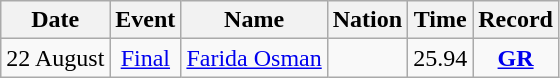<table class="wikitable" style=text-align:center>
<tr>
<th>Date</th>
<th>Event</th>
<th>Name</th>
<th>Nation</th>
<th>Time</th>
<th>Record</th>
</tr>
<tr>
<td>22 August</td>
<td><a href='#'>Final</a></td>
<td><a href='#'>Farida Osman</a></td>
<td align=left></td>
<td>25.94</td>
<td><strong><a href='#'>GR</a></strong></td>
</tr>
</table>
